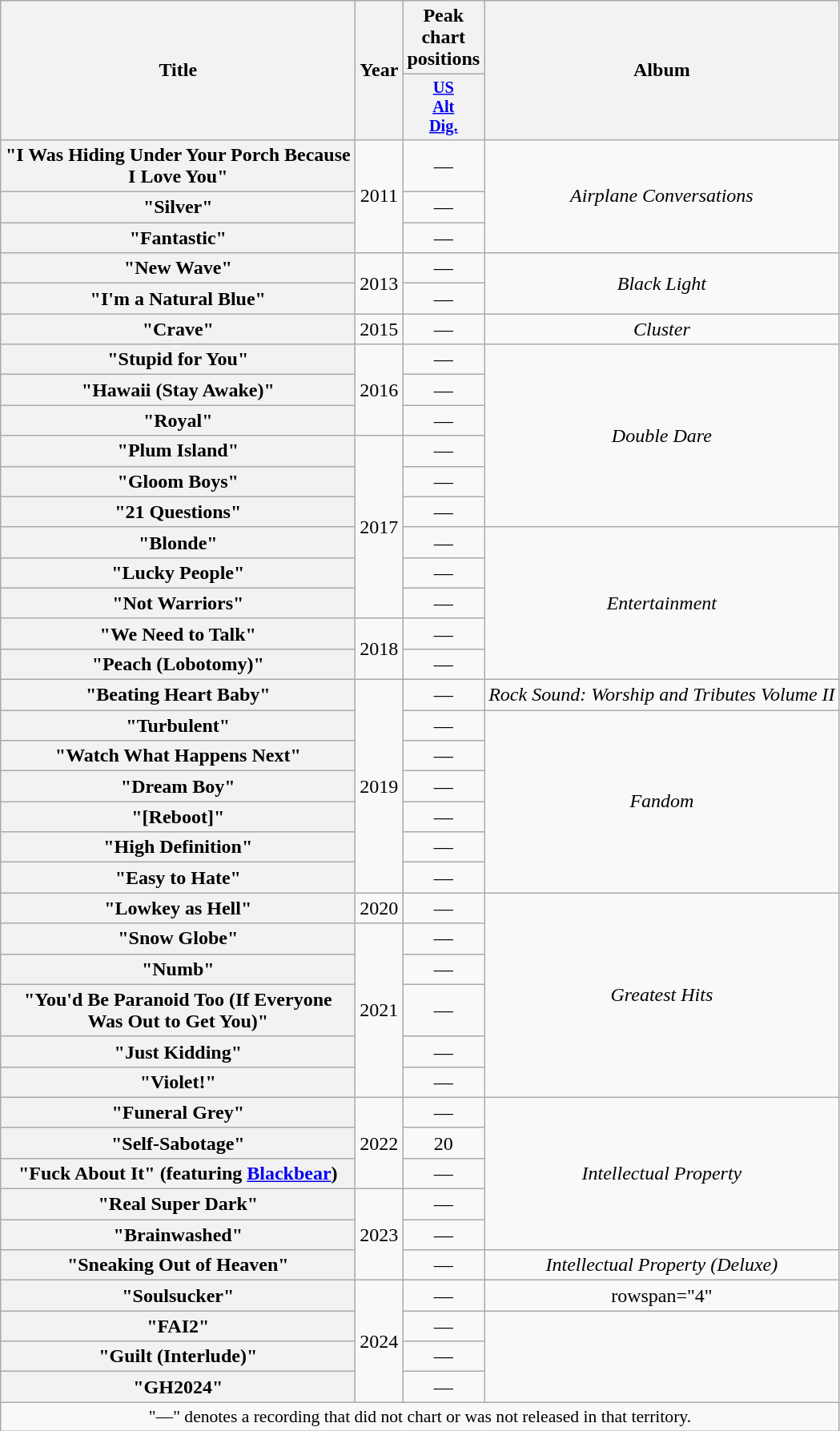<table class="wikitable plainrowheaders" style="text-align:center;">
<tr>
<th scope="col" rowspan="2" style="width:18em;">Title</th>
<th scope="col" rowspan="2">Year</th>
<th scope="col">Peak chart positions</th>
<th scope="col" rowspan="2">Album</th>
</tr>
<tr>
<th scope="col" style="width:3em;font-size:85%;"><a href='#'>US<br>Alt<br>Dig.</a><br></th>
</tr>
<tr>
<th scope="row">"I Was Hiding Under Your Porch Because I Love You"</th>
<td rowspan="3">2011</td>
<td>—</td>
<td rowspan="3"><em>Airplane Conversations</em></td>
</tr>
<tr>
<th scope="row">"Silver"</th>
<td>—</td>
</tr>
<tr>
<th scope="row">"Fantastic"</th>
<td>—</td>
</tr>
<tr>
<th scope="row">"New Wave"</th>
<td rowspan="2">2013</td>
<td>—</td>
<td rowspan="2"><em>Black Light</em></td>
</tr>
<tr>
<th scope="row">"I'm a Natural Blue"</th>
<td>—</td>
</tr>
<tr>
<th scope="row">"Crave"</th>
<td>2015</td>
<td>—</td>
<td><em>Cluster</em></td>
</tr>
<tr>
<th scope="row">"Stupid for You"</th>
<td rowspan="3">2016</td>
<td>—</td>
<td rowspan="6"><em>Double Dare</em></td>
</tr>
<tr>
<th scope="row">"Hawaii (Stay Awake)"</th>
<td>—</td>
</tr>
<tr>
<th scope="row">"Royal"</th>
<td>—</td>
</tr>
<tr>
<th scope="row">"Plum Island"</th>
<td rowspan="6">2017</td>
<td>—</td>
</tr>
<tr>
<th scope="row">"Gloom Boys"</th>
<td>—</td>
</tr>
<tr>
<th scope="row">"21 Questions"</th>
<td>—</td>
</tr>
<tr>
<th scope="row">"Blonde"</th>
<td>—</td>
<td rowspan="5"><em>Entertainment</em></td>
</tr>
<tr>
<th scope="row">"Lucky People"</th>
<td>—</td>
</tr>
<tr>
<th scope="row">"Not Warriors"</th>
<td>—</td>
</tr>
<tr>
<th scope="row">"We Need to Talk"</th>
<td rowspan="2">2018</td>
<td>—</td>
</tr>
<tr>
<th scope="row">"Peach (Lobotomy)"</th>
<td>—</td>
</tr>
<tr>
<th scope="row">"Beating Heart Baby" </th>
<td rowspan="7">2019</td>
<td>—</td>
<td><em>Rock Sound: Worship and Tributes Volume II</em></td>
</tr>
<tr>
<th scope="row">"Turbulent"</th>
<td>—</td>
<td rowspan="6"><em>Fandom</em></td>
</tr>
<tr>
<th scope="row">"Watch What Happens Next"</th>
<td>—</td>
</tr>
<tr>
<th scope="row">"Dream Boy"</th>
<td>—</td>
</tr>
<tr>
<th scope="row">"[Reboot]"</th>
<td>—</td>
</tr>
<tr>
<th scope="row">"High Definition"</th>
<td>—</td>
</tr>
<tr>
<th scope="row">"Easy to Hate"</th>
<td>—</td>
</tr>
<tr>
<th scope="row">"Lowkey as Hell"</th>
<td>2020</td>
<td>—</td>
<td rowspan="6"><em>Greatest Hits</em></td>
</tr>
<tr>
<th scope="row">"Snow Globe"</th>
<td rowspan="5">2021</td>
<td>—</td>
</tr>
<tr>
<th scope="row">"Numb"</th>
<td>—</td>
</tr>
<tr>
<th scope="row">"You'd Be Paranoid Too (If Everyone Was Out to Get You)"</th>
<td>—</td>
</tr>
<tr>
<th scope="row">"Just Kidding"</th>
<td>—</td>
</tr>
<tr>
<th scope="row">"Violet!"</th>
<td>—</td>
</tr>
<tr>
<th scope="row">"Funeral Grey"</th>
<td rowspan="3">2022</td>
<td>—</td>
<td rowspan="5"><em>Intellectual Property</em></td>
</tr>
<tr>
<th scope="row">"Self-Sabotage"</th>
<td>20</td>
</tr>
<tr>
<th scope="row">"Fuck About It" (featuring <a href='#'>Blackbear</a>)</th>
<td>—</td>
</tr>
<tr>
<th scope="row">"Real Super Dark"</th>
<td rowspan="3">2023</td>
<td>—</td>
</tr>
<tr>
<th scope="row">"Brainwashed"</th>
<td>—</td>
</tr>
<tr>
<th scope="row">"Sneaking Out of Heaven"</th>
<td>—</td>
<td><em>Intellectual Property (Deluxe)</em></td>
</tr>
<tr>
<th scope="row">"Soulsucker"</th>
<td rowspan="4">2024</td>
<td>—</td>
<td>rowspan="4" </td>
</tr>
<tr>
<th scope="row">"FAI2"</th>
<td>—</td>
</tr>
<tr>
<th scope="row">"Guilt (Interlude)"</th>
<td>—</td>
</tr>
<tr>
<th scope="row">"GH2024"</th>
<td>—</td>
</tr>
<tr>
<td colspan="8" style="font-size:90%">"—" denotes a recording that did not chart or was not released in that territory.</td>
</tr>
</table>
